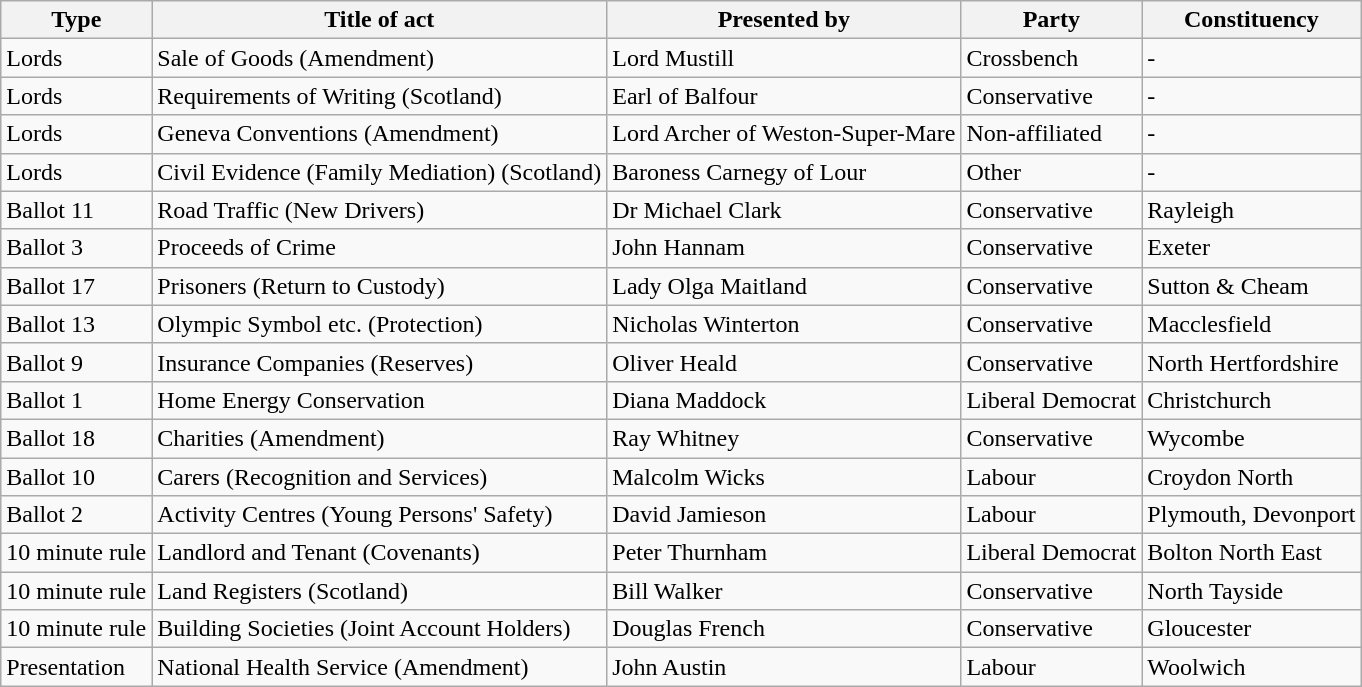<table class="wikitable">
<tr>
<th>Type</th>
<th>Title of act</th>
<th>Presented by</th>
<th>Party</th>
<th>Constituency</th>
</tr>
<tr |->
<td>Lords</td>
<td>Sale of Goods (Amendment)</td>
<td>Lord Mustill</td>
<td>Crossbench</td>
<td>-</td>
</tr>
<tr>
<td>Lords</td>
<td>Requirements of Writing (Scotland)</td>
<td>Earl of Balfour</td>
<td>Conservative</td>
<td>-</td>
</tr>
<tr>
<td>Lords</td>
<td>Geneva Conventions (Amendment)</td>
<td>Lord Archer of Weston-Super-Mare</td>
<td>Non-affiliated</td>
<td>-</td>
</tr>
<tr>
<td>Lords</td>
<td>Civil Evidence (Family Mediation) (Scotland)</td>
<td>Baroness Carnegy of Lour</td>
<td>Other</td>
<td>-</td>
</tr>
<tr>
<td>Ballot 11</td>
<td>Road Traffic (New Drivers)</td>
<td>Dr Michael Clark</td>
<td>Conservative</td>
<td>Rayleigh</td>
</tr>
<tr>
<td>Ballot 3</td>
<td>Proceeds of Crime</td>
<td>John Hannam</td>
<td>Conservative</td>
<td>Exeter</td>
</tr>
<tr>
<td>Ballot 17</td>
<td>Prisoners (Return to Custody)</td>
<td>Lady Olga Maitland</td>
<td>Conservative</td>
<td>Sutton & Cheam</td>
</tr>
<tr>
<td>Ballot 13</td>
<td>Olympic Symbol etc. (Protection)</td>
<td>Nicholas Winterton</td>
<td>Conservative</td>
<td>Macclesfield</td>
</tr>
<tr>
<td>Ballot 9</td>
<td>Insurance Companies (Reserves)</td>
<td>Oliver Heald</td>
<td>Conservative</td>
<td>North Hertfordshire</td>
</tr>
<tr>
<td>Ballot 1</td>
<td>Home Energy Conservation</td>
<td>Diana Maddock</td>
<td>Liberal Democrat</td>
<td>Christchurch</td>
</tr>
<tr>
<td>Ballot 18</td>
<td>Charities (Amendment)</td>
<td>Ray Whitney</td>
<td>Conservative</td>
<td>Wycombe</td>
</tr>
<tr>
<td>Ballot 10</td>
<td>Carers (Recognition and Services)</td>
<td>Malcolm Wicks</td>
<td>Labour</td>
<td>Croydon North</td>
</tr>
<tr>
<td>Ballot 2</td>
<td>Activity Centres (Young Persons' Safety)</td>
<td>David Jamieson</td>
<td>Labour</td>
<td>Plymouth, Devonport</td>
</tr>
<tr>
<td>10 minute rule</td>
<td>Landlord and Tenant (Covenants)</td>
<td>Peter Thurnham</td>
<td>Liberal Democrat</td>
<td>Bolton North East</td>
</tr>
<tr>
<td>10 minute rule</td>
<td>Land Registers (Scotland)</td>
<td>Bill Walker</td>
<td>Conservative</td>
<td>North Tayside</td>
</tr>
<tr>
<td>10 minute rule</td>
<td>Building Societies (Joint Account Holders)</td>
<td>Douglas French</td>
<td>Conservative</td>
<td>Gloucester</td>
</tr>
<tr>
<td>Presentation</td>
<td>National Health Service (Amendment)</td>
<td>John Austin</td>
<td>Labour</td>
<td>Woolwich</td>
</tr>
</table>
